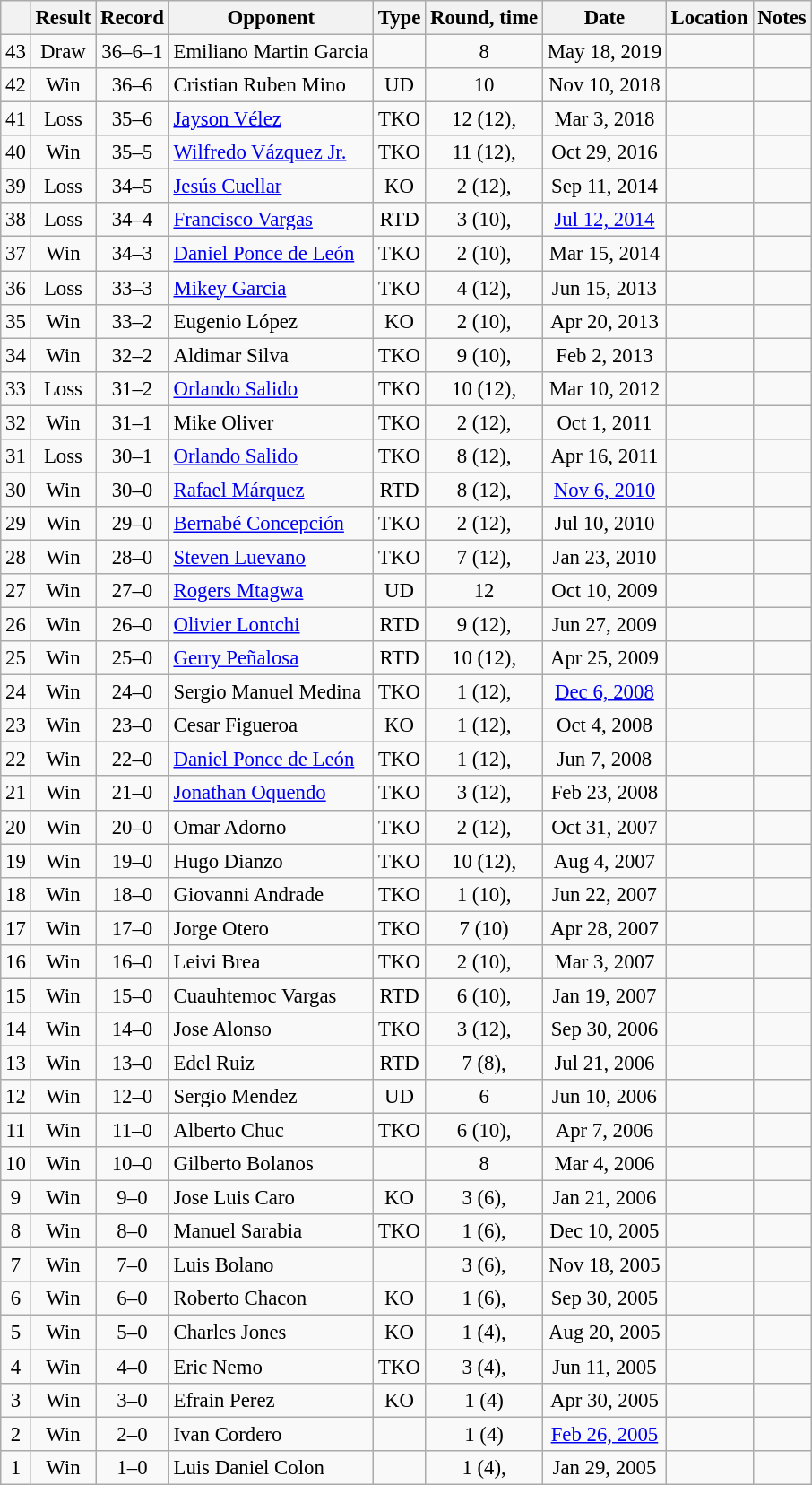<table class="wikitable" style="text-align:center; font-size:95%">
<tr>
<th></th>
<th>Result</th>
<th>Record</th>
<th>Opponent</th>
<th>Type</th>
<th>Round, time</th>
<th>Date</th>
<th>Location</th>
<th>Notes</th>
</tr>
<tr>
<td>43</td>
<td>Draw</td>
<td>36–6–1</td>
<td style="text-align:left;">Emiliano Martin Garcia</td>
<td></td>
<td>8</td>
<td>May 18, 2019</td>
<td style="text-align:left;"></td>
<td></td>
</tr>
<tr>
<td>42</td>
<td>Win</td>
<td>36–6</td>
<td style="text-align:left;">Cristian Ruben Mino</td>
<td>UD</td>
<td>10</td>
<td>Nov 10, 2018</td>
<td style="text-align:left;"></td>
<td></td>
</tr>
<tr>
<td>41</td>
<td>Loss</td>
<td>35–6</td>
<td style="text-align:left;"><a href='#'>Jayson Vélez</a></td>
<td>TKO</td>
<td>12 (12), </td>
<td>Mar 3, 2018</td>
<td style="text-align:left;"></td>
<td></td>
</tr>
<tr>
<td>40</td>
<td>Win</td>
<td>35–5</td>
<td style="text-align:left;"><a href='#'>Wilfredo Vázquez Jr.</a></td>
<td>TKO</td>
<td>11 (12), </td>
<td>Oct 29, 2016</td>
<td style="text-align:left;"></td>
<td></td>
</tr>
<tr>
<td>39</td>
<td>Loss</td>
<td>34–5</td>
<td style="text-align:left;"><a href='#'>Jesús Cuellar</a></td>
<td>KO</td>
<td>2 (12), </td>
<td>Sep 11, 2014</td>
<td style="text-align:left;"></td>
<td style="text-align:left;"></td>
</tr>
<tr>
<td>38</td>
<td>Loss</td>
<td>34–4</td>
<td style="text-align:left;"><a href='#'>Francisco Vargas</a></td>
<td>RTD</td>
<td>3 (10), </td>
<td><a href='#'>Jul 12, 2014</a></td>
<td style="text-align:left;"></td>
<td style="text-align:left;"></td>
</tr>
<tr>
<td>37</td>
<td>Win</td>
<td>34–3</td>
<td style="text-align:left;"><a href='#'>Daniel Ponce de León</a></td>
<td>TKO</td>
<td>2 (10), </td>
<td>Mar 15, 2014</td>
<td style="text-align:left;"></td>
<td style="text-align:left;"></td>
</tr>
<tr>
<td>36</td>
<td>Loss</td>
<td>33–3</td>
<td style="text-align:left;"><a href='#'>Mikey Garcia</a></td>
<td>TKO</td>
<td>4 (12), </td>
<td>Jun 15, 2013</td>
<td style="text-align:left;"></td>
<td style="text-align:left;"></td>
</tr>
<tr>
<td>35</td>
<td>Win</td>
<td>33–2</td>
<td style="text-align:left;">Eugenio López</td>
<td>KO</td>
<td>2 (10), </td>
<td>Apr 20, 2013</td>
<td style="text-align:left;"></td>
<td></td>
</tr>
<tr>
<td>34</td>
<td>Win</td>
<td>32–2</td>
<td style="text-align:left;">Aldimar Silva</td>
<td>TKO</td>
<td>9 (10), </td>
<td>Feb 2, 2013</td>
<td style="text-align:left;"></td>
<td></td>
</tr>
<tr>
<td>33</td>
<td>Loss</td>
<td>31–2</td>
<td style="text-align:left;"><a href='#'>Orlando Salido</a></td>
<td>TKO</td>
<td>10 (12), </td>
<td>Mar 10, 2012</td>
<td style="text-align:left;"></td>
<td style="text-align:left;"></td>
</tr>
<tr>
<td>32</td>
<td>Win</td>
<td>31–1</td>
<td style="text-align:left;">Mike Oliver</td>
<td>TKO</td>
<td>2 (12), </td>
<td>Oct 1, 2011</td>
<td style="text-align:left;"></td>
<td style="text-align:left;"></td>
</tr>
<tr>
<td>31</td>
<td>Loss</td>
<td>30–1</td>
<td style="text-align:left;"><a href='#'>Orlando Salido</a></td>
<td>TKO</td>
<td>8 (12), </td>
<td>Apr 16, 2011</td>
<td style="text-align:left;"></td>
<td style="text-align:left;"></td>
</tr>
<tr>
<td>30</td>
<td>Win</td>
<td>30–0</td>
<td style="text-align:left;"><a href='#'>Rafael Márquez</a></td>
<td>RTD</td>
<td>8 (12), </td>
<td><a href='#'>Nov 6, 2010</a></td>
<td style="text-align:left;"></td>
<td style="text-align:left;"></td>
</tr>
<tr>
<td>29</td>
<td>Win</td>
<td>29–0</td>
<td style="text-align:left;"><a href='#'>Bernabé Concepción</a></td>
<td>TKO</td>
<td>2 (12), </td>
<td>Jul 10, 2010</td>
<td style="text-align:left;"></td>
<td style="text-align:left;"></td>
</tr>
<tr>
<td>28</td>
<td>Win</td>
<td>28–0</td>
<td style="text-align:left;"><a href='#'>Steven Luevano</a></td>
<td>TKO</td>
<td>7 (12), </td>
<td>Jan 23, 2010</td>
<td style="text-align:left;"></td>
<td style="text-align:left;"></td>
</tr>
<tr>
<td>27</td>
<td>Win</td>
<td>27–0</td>
<td style="text-align:left;"><a href='#'>Rogers Mtagwa</a></td>
<td>UD</td>
<td>12</td>
<td>Oct 10, 2009</td>
<td style="text-align:left;"></td>
<td style="text-align:left;"></td>
</tr>
<tr>
<td>26</td>
<td>Win</td>
<td>26–0</td>
<td style="text-align:left;"><a href='#'>Olivier Lontchi</a></td>
<td>RTD</td>
<td>9 (12), </td>
<td>Jun 27, 2009</td>
<td style="text-align:left;"></td>
<td style="text-align:left;"></td>
</tr>
<tr>
<td>25</td>
<td>Win</td>
<td>25–0</td>
<td style="text-align:left;"><a href='#'>Gerry Peñalosa</a></td>
<td>RTD</td>
<td>10 (12), </td>
<td>Apr 25, 2009</td>
<td style="text-align:left;"></td>
<td style="text-align:left;"></td>
</tr>
<tr>
<td>24</td>
<td>Win</td>
<td>24–0</td>
<td style="text-align:left;">Sergio Manuel Medina</td>
<td>TKO</td>
<td>1 (12), </td>
<td><a href='#'>Dec 6, 2008</a></td>
<td style="text-align:left;"></td>
<td style="text-align:left;"></td>
</tr>
<tr>
<td>23</td>
<td>Win</td>
<td>23–0</td>
<td style="text-align:left;">Cesar Figueroa</td>
<td>KO</td>
<td>1 (12), </td>
<td>Oct 4, 2008</td>
<td style="text-align:left;"></td>
<td style="text-align:left;"></td>
</tr>
<tr>
<td>22</td>
<td>Win</td>
<td>22–0</td>
<td style="text-align:left;"><a href='#'>Daniel Ponce de León</a></td>
<td>TKO</td>
<td>1 (12), </td>
<td>Jun 7, 2008</td>
<td style="text-align:left;"></td>
<td style="text-align:left;"></td>
</tr>
<tr>
<td>21</td>
<td>Win</td>
<td>21–0</td>
<td style="text-align:left;"><a href='#'>Jonathan Oquendo</a></td>
<td>TKO</td>
<td>3 (12), </td>
<td>Feb 23, 2008</td>
<td style="text-align:left;"></td>
<td style="text-align:left;"></td>
</tr>
<tr>
<td>20</td>
<td>Win</td>
<td>20–0</td>
<td style="text-align:left;">Omar Adorno</td>
<td>TKO</td>
<td>2 (12), </td>
<td>Oct 31, 2007</td>
<td style="text-align:left;"></td>
<td style="text-align:left;"></td>
</tr>
<tr>
<td>19</td>
<td>Win</td>
<td>19–0</td>
<td style="text-align:left;">Hugo Dianzo</td>
<td>TKO</td>
<td>10 (12), </td>
<td>Aug 4, 2007</td>
<td style="text-align:left;"></td>
<td style="text-align:left;"></td>
</tr>
<tr>
<td>18</td>
<td>Win</td>
<td>18–0</td>
<td style="text-align:left;">Giovanni Andrade</td>
<td>TKO</td>
<td>1 (10), </td>
<td>Jun 22, 2007</td>
<td style="text-align:left;"></td>
<td style="text-align:left;"></td>
</tr>
<tr>
<td>17</td>
<td>Win</td>
<td>17–0</td>
<td style="text-align:left;">Jorge Otero</td>
<td>TKO</td>
<td>7 (10)</td>
<td>Apr 28, 2007</td>
<td style="text-align:left;"></td>
<td></td>
</tr>
<tr>
<td>16</td>
<td>Win</td>
<td>16–0</td>
<td style="text-align:left;">Leivi Brea</td>
<td>TKO</td>
<td>2 (10), </td>
<td>Mar 3, 2007</td>
<td style="text-align:left;"></td>
<td></td>
</tr>
<tr>
<td>15</td>
<td>Win</td>
<td>15–0</td>
<td style="text-align:left;">Cuauhtemoc Vargas</td>
<td>RTD</td>
<td>6 (10), </td>
<td>Jan 19, 2007</td>
<td style="text-align:left;"></td>
<td></td>
</tr>
<tr>
<td>14</td>
<td>Win</td>
<td>14–0</td>
<td style="text-align:left;">Jose Alonso</td>
<td>TKO</td>
<td>3 (12), </td>
<td>Sep 30, 2006</td>
<td style="text-align:left;"></td>
<td style="text-align:left;"></td>
</tr>
<tr>
<td>13</td>
<td>Win</td>
<td>13–0</td>
<td style="text-align:left;">Edel Ruiz</td>
<td>RTD</td>
<td>7 (8), </td>
<td>Jul 21, 2006</td>
<td style="text-align:left;"></td>
<td></td>
</tr>
<tr>
<td>12</td>
<td>Win</td>
<td>12–0</td>
<td style="text-align:left;">Sergio Mendez</td>
<td>UD</td>
<td>6</td>
<td>Jun 10, 2006</td>
<td style="text-align:left;"></td>
<td></td>
</tr>
<tr>
<td>11</td>
<td>Win</td>
<td>11–0</td>
<td style="text-align:left;">Alberto Chuc</td>
<td>TKO</td>
<td>6 (10), </td>
<td>Apr 7, 2006</td>
<td style="text-align:left;"></td>
<td></td>
</tr>
<tr>
<td>10</td>
<td>Win</td>
<td>10–0</td>
<td style="text-align:left;">Gilberto Bolanos</td>
<td></td>
<td>8</td>
<td>Mar 4, 2006</td>
<td style="text-align:left;"></td>
<td></td>
</tr>
<tr>
<td>9</td>
<td>Win</td>
<td>9–0</td>
<td style="text-align:left;">Jose Luis Caro</td>
<td>KO</td>
<td>3 (6), </td>
<td>Jan 21, 2006</td>
<td style="text-align:left;"></td>
<td></td>
</tr>
<tr>
<td>8</td>
<td>Win</td>
<td>8–0</td>
<td style="text-align:left;">Manuel Sarabia</td>
<td>TKO</td>
<td>1 (6), </td>
<td>Dec 10, 2005</td>
<td style="text-align:left;"></td>
<td></td>
</tr>
<tr>
<td>7</td>
<td>Win</td>
<td>7–0</td>
<td style="text-align:left;">Luis Bolano</td>
<td></td>
<td>3 (6), </td>
<td>Nov 18, 2005</td>
<td style="text-align:left;"></td>
<td></td>
</tr>
<tr>
<td>6</td>
<td>Win</td>
<td>6–0</td>
<td style="text-align:left;">Roberto Chacon</td>
<td>KO</td>
<td>1 (6), </td>
<td>Sep 30, 2005</td>
<td style="text-align:left;"></td>
<td></td>
</tr>
<tr>
<td>5</td>
<td>Win</td>
<td>5–0</td>
<td style="text-align:left;">Charles Jones</td>
<td>KO</td>
<td>1 (4), </td>
<td>Aug 20, 2005</td>
<td style="text-align:left;"></td>
<td></td>
</tr>
<tr>
<td>4</td>
<td>Win</td>
<td>4–0</td>
<td style="text-align:left;">Eric Nemo</td>
<td>TKO</td>
<td>3 (4), </td>
<td>Jun 11, 2005</td>
<td style="text-align:left;"></td>
<td></td>
</tr>
<tr>
<td>3</td>
<td>Win</td>
<td>3–0</td>
<td style="text-align:left;">Efrain Perez</td>
<td>KO</td>
<td>1 (4)</td>
<td>Apr 30, 2005</td>
<td style="text-align:left;"></td>
<td></td>
</tr>
<tr>
<td>2</td>
<td>Win</td>
<td>2–0</td>
<td style="text-align:left;">Ivan Cordero</td>
<td></td>
<td>1 (4)</td>
<td><a href='#'>Feb 26, 2005</a></td>
<td style="text-align:left;"></td>
<td></td>
</tr>
<tr>
<td>1</td>
<td>Win</td>
<td>1–0</td>
<td style="text-align:left;">Luis Daniel Colon</td>
<td></td>
<td>1 (4), </td>
<td>Jan 29, 2005</td>
<td style="text-align:left;"></td>
<td></td>
</tr>
</table>
